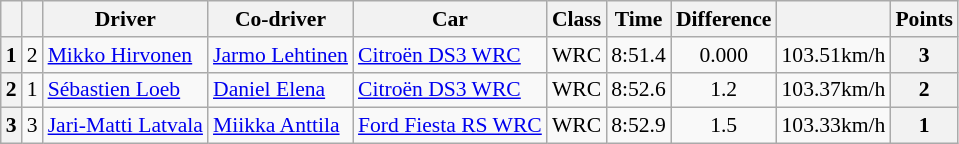<table class="wikitable" style="text-align: center; font-size: 90%; max-width: 950px;">
<tr>
<th></th>
<th></th>
<th>Driver</th>
<th>Co-driver</th>
<th>Car</th>
<th>Class</th>
<th>Time</th>
<th>Difference</th>
<th></th>
<th>Points</th>
</tr>
<tr>
<th>1</th>
<td>2</td>
<td align="left"> <a href='#'>Mikko Hirvonen</a></td>
<td align="left"> <a href='#'>Jarmo Lehtinen</a></td>
<td align="left"><a href='#'>Citroën DS3 WRC</a></td>
<td>WRC</td>
<td>8:51.4</td>
<td>0.000</td>
<td>103.51km/h</td>
<th>3</th>
</tr>
<tr>
<th>2</th>
<td>1</td>
<td align="left"> <a href='#'>Sébastien Loeb</a></td>
<td align="left"> <a href='#'>Daniel Elena</a></td>
<td align="left"><a href='#'>Citroën DS3 WRC</a></td>
<td>WRC</td>
<td>8:52.6</td>
<td>1.2</td>
<td>103.37km/h</td>
<th>2</th>
</tr>
<tr>
<th>3</th>
<td>3</td>
<td align="left"> <a href='#'>Jari-Matti Latvala</a></td>
<td align="left"> <a href='#'>Miikka Anttila</a></td>
<td align="left"><a href='#'>Ford Fiesta RS WRC</a></td>
<td>WRC</td>
<td>8:52.9</td>
<td>1.5</td>
<td>103.33km/h</td>
<th>1</th>
</tr>
</table>
